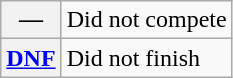<table class="wikitable">
<tr>
<th scope="row">—</th>
<td>Did not compete</td>
</tr>
<tr>
<th scope="row"><a href='#'>DNF</a></th>
<td>Did not finish</td>
</tr>
</table>
